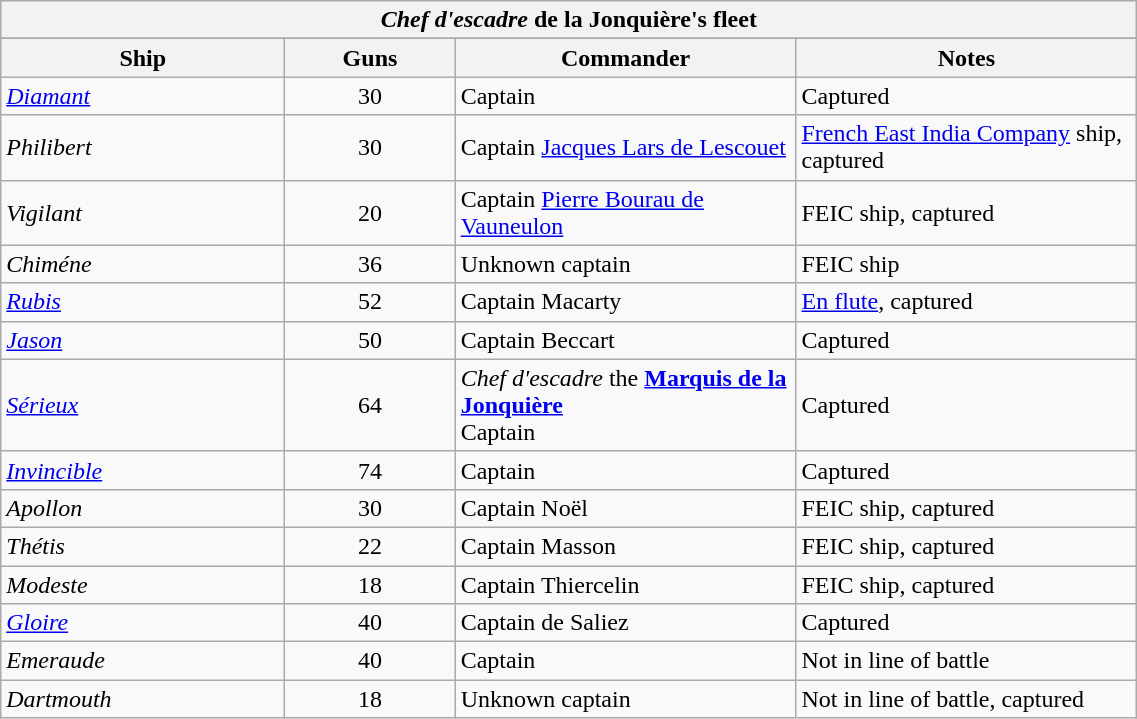<table class="wikitable" width=60%>
<tr valign="top">
<th colspan="8" bgcolor="white"><em>Chef d'escadre</em> de la Jonquière's fleet</th>
</tr>
<tr valign="top">
</tr>
<tr>
<th style="width: 25%">Ship</th>
<th style="width: 15%">Guns</th>
<th style="width: 30%">Commander</th>
<th style="width: 30%">Notes</th>
</tr>
<tr>
<td><a href='#'><em>Diamant</em></a></td>
<td align= center>30</td>
<td>Captain </td>
<td>Captured</td>
</tr>
<tr>
<td><em>Philibert</em></td>
<td align= center>30</td>
<td>Captain <a href='#'>Jacques Lars de Lescouet</a></td>
<td><a href='#'>French East India Company</a> ship, captured</td>
</tr>
<tr>
<td><em>Vigilant</em></td>
<td align= center>20</td>
<td>Captain <a href='#'>Pierre Bourau de Vauneulon</a></td>
<td>FEIC ship, captured</td>
</tr>
<tr>
<td><em>Chiméne</em></td>
<td align= center>36</td>
<td>Unknown captain</td>
<td>FEIC ship</td>
</tr>
<tr>
<td><a href='#'><em>Rubis</em></a></td>
<td align= center>52</td>
<td>Captain Macarty</td>
<td><a href='#'>En flute</a>, captured</td>
</tr>
<tr>
<td><a href='#'><em>Jason</em></a></td>
<td align= center>50</td>
<td>Captain Beccart</td>
<td>Captured</td>
</tr>
<tr>
<td><a href='#'><em>Sérieux</em></a></td>
<td align= center>64</td>
<td><em>Chef d'escadre</em> the <strong><a href='#'>Marquis de la Jonquière</a></strong><br>Captain </td>
<td>Captured</td>
</tr>
<tr>
<td><a href='#'><em>Invincible</em></a></td>
<td align= center>74</td>
<td>Captain </td>
<td>Captured</td>
</tr>
<tr>
<td><em>Apollon</em></td>
<td align= center>30</td>
<td>Captain Noël</td>
<td>FEIC ship, captured</td>
</tr>
<tr>
<td><em>Thétis</em></td>
<td align= center>22</td>
<td>Captain Masson</td>
<td>FEIC ship, captured</td>
</tr>
<tr>
<td><em>Modeste</em></td>
<td align= center>18</td>
<td>Captain Thiercelin</td>
<td>FEIC ship, captured</td>
</tr>
<tr>
<td><a href='#'><em>Gloire</em></a></td>
<td align= center>40</td>
<td>Captain de Saliez</td>
<td>Captured</td>
</tr>
<tr>
<td><em>Emeraude</em></td>
<td align= center>40</td>
<td>Captain </td>
<td>Not in line of battle</td>
</tr>
<tr>
<td><em>Dartmouth</em></td>
<td align= center>18</td>
<td>Unknown captain</td>
<td>Not in line of battle, captured</td>
</tr>
</table>
